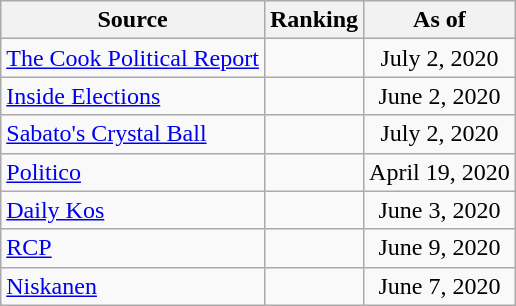<table class="wikitable" style="text-align:center">
<tr>
<th>Source</th>
<th>Ranking</th>
<th>As of</th>
</tr>
<tr>
<td align=left><a href='#'>The Cook Political Report</a></td>
<td></td>
<td>July 2, 2020</td>
</tr>
<tr>
<td align=left><a href='#'>Inside Elections</a></td>
<td></td>
<td>June 2, 2020</td>
</tr>
<tr>
<td align=left><a href='#'>Sabato's Crystal Ball</a></td>
<td></td>
<td>July 2, 2020</td>
</tr>
<tr>
<td align="left"><a href='#'>Politico</a></td>
<td></td>
<td>April 19, 2020</td>
</tr>
<tr>
<td align="left"><a href='#'>Daily Kos</a></td>
<td></td>
<td>June 3, 2020</td>
</tr>
<tr>
<td align="left"><a href='#'>RCP</a></td>
<td></td>
<td>June 9, 2020</td>
</tr>
<tr>
<td align="left"><a href='#'>Niskanen</a></td>
<td></td>
<td>June 7, 2020</td>
</tr>
</table>
